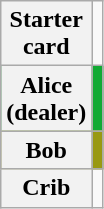<table class="wikitable" style="float:left">
<tr>
<th>Starter<br>card</th>
<td></td>
</tr>
<tr style="background-color: #1a3;">
<th>Alice<br>(dealer)</th>
<td></td>
</tr>
<tr style="background-color: #991;">
<th>Bob</th>
<td></td>
</tr>
<tr>
<th>Crib</th>
<td></td>
</tr>
</table>
